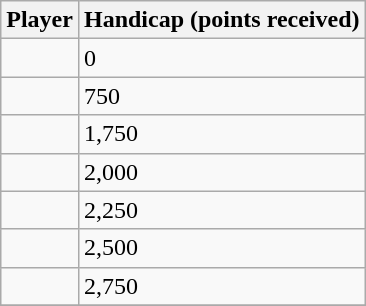<table class="sortable wikitable plainrowheaders">
<tr>
<th>Player</th>
<th>Handicap (points received)</th>
</tr>
<tr>
<td></td>
<td>0</td>
</tr>
<tr>
<td></td>
<td>750</td>
</tr>
<tr>
<td></td>
<td>1,750</td>
</tr>
<tr>
<td></td>
<td>2,000</td>
</tr>
<tr>
<td></td>
<td>2,250</td>
</tr>
<tr>
<td></td>
<td>2,500</td>
</tr>
<tr>
<td></td>
<td>2,750</td>
</tr>
<tr>
</tr>
</table>
